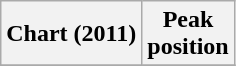<table class="wikitable sortable plainrowheaders" style="text-align:center">
<tr>
<th scope="col">Chart (2011)</th>
<th scope="col">Peak<br> position</th>
</tr>
<tr>
</tr>
</table>
